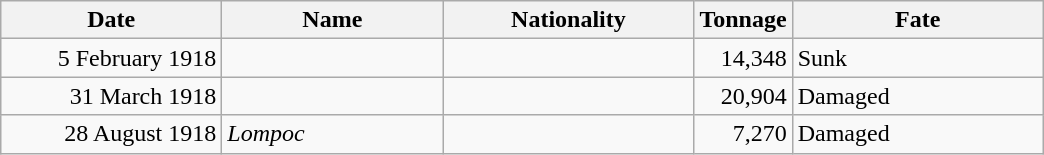<table class="wikitable sortable">
<tr>
<th width="140px">Date</th>
<th width="140px">Name</th>
<th width="160px">Nationality</th>
<th width="25px">Tonnage</th>
<th width="160px">Fate</th>
</tr>
<tr>
<td align="right">5 February 1918</td>
<td align="left"></td>
<td align="left"></td>
<td align="right">14,348</td>
<td align="left">Sunk</td>
</tr>
<tr>
<td align="right">31 March 1918</td>
<td align="left"></td>
<td align="left"></td>
<td align="right">20,904</td>
<td align="left">Damaged</td>
</tr>
<tr>
<td align="right">28 August 1918</td>
<td align="left"><em>Lompoc</em></td>
<td align="left"></td>
<td align="right">7,270</td>
<td align="left">Damaged</td>
</tr>
</table>
